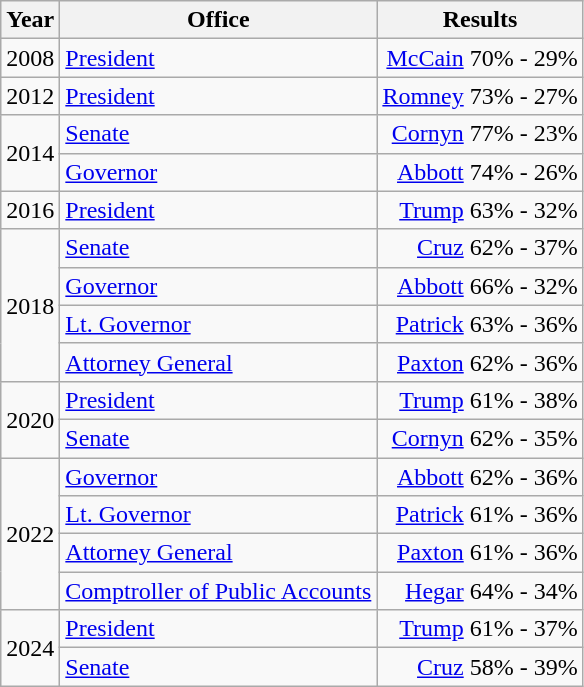<table class=wikitable>
<tr>
<th>Year</th>
<th>Office</th>
<th>Results</th>
</tr>
<tr>
<td>2008</td>
<td><a href='#'>President</a></td>
<td align="right" ><a href='#'>McCain</a> 70% - 29%</td>
</tr>
<tr>
<td>2012</td>
<td><a href='#'>President</a></td>
<td align="right" ><a href='#'>Romney</a> 73% - 27%</td>
</tr>
<tr>
<td rowspan=2>2014</td>
<td><a href='#'>Senate</a></td>
<td align="right" ><a href='#'>Cornyn</a> 77% - 23%</td>
</tr>
<tr>
<td><a href='#'>Governor</a></td>
<td align="right" ><a href='#'>Abbott</a> 74% - 26%</td>
</tr>
<tr>
<td>2016</td>
<td><a href='#'>President</a></td>
<td align="right" ><a href='#'>Trump</a> 63% - 32%</td>
</tr>
<tr>
<td rowspan=4>2018</td>
<td><a href='#'>Senate</a></td>
<td align="right" ><a href='#'>Cruz</a> 62% - 37%</td>
</tr>
<tr>
<td><a href='#'>Governor</a></td>
<td align="right" ><a href='#'>Abbott</a> 66% - 32%</td>
</tr>
<tr>
<td><a href='#'>Lt. Governor</a></td>
<td align="right" ><a href='#'>Patrick</a> 63% - 36%</td>
</tr>
<tr>
<td><a href='#'>Attorney General</a></td>
<td align="right" ><a href='#'>Paxton</a> 62% - 36%</td>
</tr>
<tr>
<td rowspan=2>2020</td>
<td><a href='#'>President</a></td>
<td align="right" ><a href='#'>Trump</a> 61% - 38%</td>
</tr>
<tr>
<td><a href='#'>Senate</a></td>
<td align="right" ><a href='#'>Cornyn</a> 62% - 35%</td>
</tr>
<tr>
<td rowspan=4>2022</td>
<td><a href='#'>Governor</a></td>
<td align="right" ><a href='#'>Abbott</a> 62% - 36%</td>
</tr>
<tr>
<td><a href='#'>Lt. Governor</a></td>
<td align="right" ><a href='#'>Patrick</a> 61% - 36%</td>
</tr>
<tr>
<td><a href='#'>Attorney General</a></td>
<td align="right" ><a href='#'>Paxton</a> 61% - 36%</td>
</tr>
<tr>
<td><a href='#'>Comptroller of Public Accounts</a></td>
<td align="right" ><a href='#'>Hegar</a> 64% - 34%</td>
</tr>
<tr>
<td rowspan=2>2024</td>
<td><a href='#'>President</a></td>
<td align="right" ><a href='#'>Trump</a> 61% - 37%</td>
</tr>
<tr>
<td><a href='#'>Senate</a></td>
<td align="right" ><a href='#'>Cruz</a> 58% - 39%</td>
</tr>
</table>
